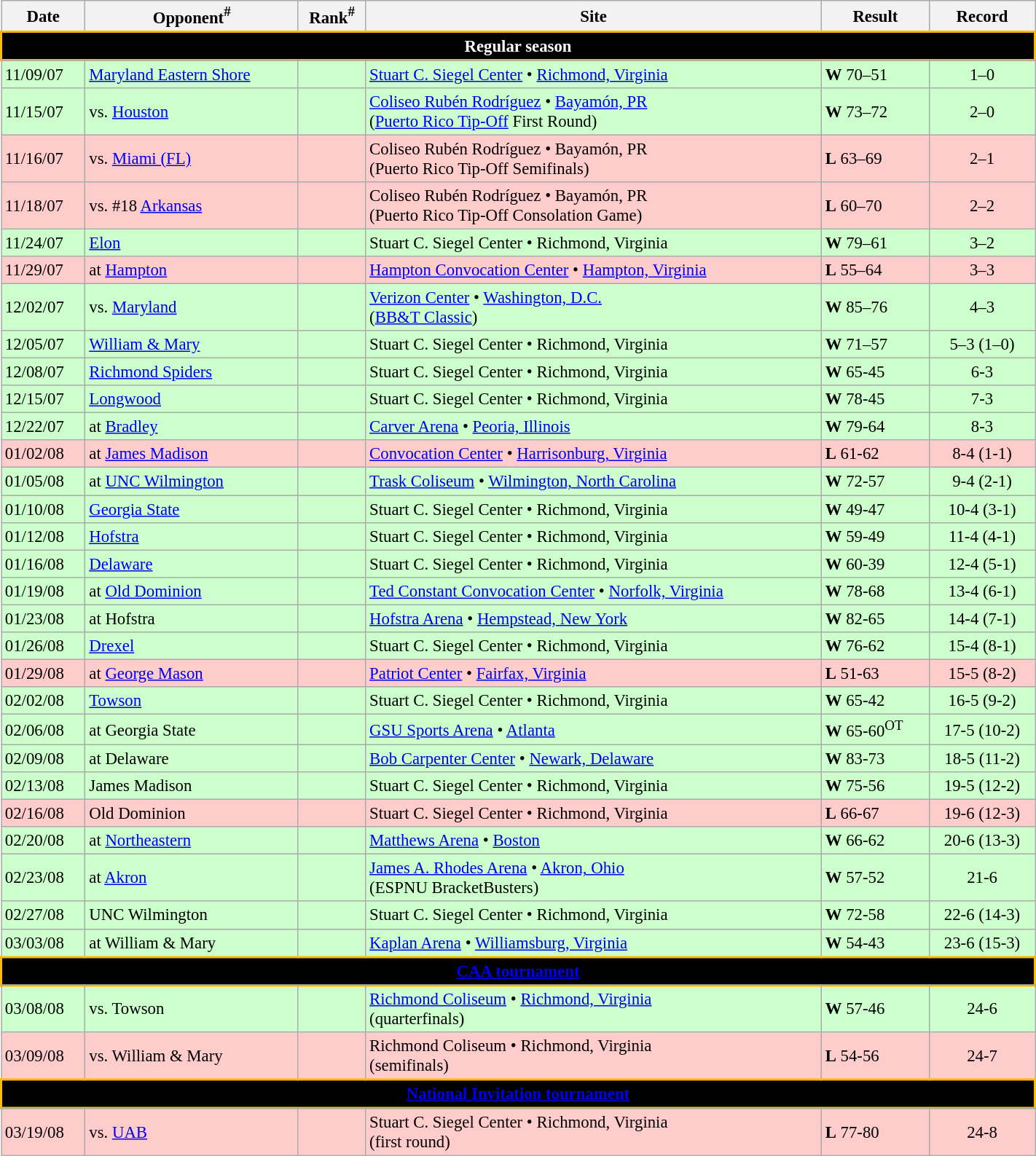<table class="wikitable" style="width:75%; text-align:center; font-size:95%; text-align:left;">
<tr>
<th><strong>Date</strong></th>
<th><strong>Opponent<sup>#</sup></strong></th>
<th><strong>Rank<sup>#</sup></strong></th>
<th><strong>Site</strong></th>
<th><strong>Result</strong></th>
<th><strong>Record</strong></th>
</tr>
<tr>
<th colspan=6 style="background:#000000; color:#FFFFFF; border:2px solid #FFBA00;">Regular season</th>
</tr>
<tr>
</tr>
<tr bgcolor =#cfc>
<td>11/09/07</td>
<td><a href='#'>Maryland Eastern Shore</a></td>
<td></td>
<td><a href='#'>Stuart C. Siegel Center</a> • <a href='#'>Richmond, Virginia</a></td>
<td><strong>W</strong> 70–51</td>
<td align=center>1–0</td>
</tr>
<tr bgcolor =#cfc>
<td>11/15/07</td>
<td>vs. <a href='#'>Houston</a></td>
<td></td>
<td><a href='#'>Coliseo Rubén Rodríguez</a> • <a href='#'>Bayamón, PR</a><br>(<a href='#'>Puerto Rico Tip-Off</a> First Round)</td>
<td><strong>W</strong> 73–72</td>
<td align=center>2–0</td>
</tr>
<tr bgcolor =#fcc>
<td>11/16/07</td>
<td>vs. <a href='#'>Miami (FL)</a></td>
<td></td>
<td>Coliseo Rubén Rodríguez • Bayamón, PR<br>(Puerto Rico Tip-Off Semifinals)</td>
<td><strong>L</strong> 63–69</td>
<td align=center>2–1</td>
</tr>
<tr bgcolor =#fcc>
<td>11/18/07</td>
<td>vs. #18 <a href='#'>Arkansas</a></td>
<td></td>
<td>Coliseo Rubén Rodríguez • Bayamón, PR<br>(Puerto Rico Tip-Off Consolation Game)</td>
<td><strong>L</strong> 60–70</td>
<td align=center>2–2</td>
</tr>
<tr bgcolor =#cfc>
<td>11/24/07</td>
<td><a href='#'>Elon</a></td>
<td></td>
<td>Stuart C. Siegel Center • Richmond, Virginia</td>
<td><strong>W</strong> 79–61</td>
<td align=center>3–2</td>
</tr>
<tr bgcolor =#fcc>
<td>11/29/07</td>
<td>at <a href='#'>Hampton</a></td>
<td></td>
<td><a href='#'>Hampton Convocation Center</a> • <a href='#'>Hampton, Virginia</a></td>
<td><strong>L</strong> 55–64</td>
<td align=center>3–3</td>
</tr>
<tr bgcolor =#cfc>
<td>12/02/07</td>
<td>vs. <a href='#'>Maryland</a></td>
<td></td>
<td><a href='#'>Verizon Center</a> • <a href='#'>Washington, D.C.</a><br>(<a href='#'>BB&T Classic</a>)</td>
<td><strong>W</strong> 85–76</td>
<td align=center>4–3</td>
</tr>
<tr bgcolor =#cfc>
<td>12/05/07</td>
<td><a href='#'>William & Mary</a></td>
<td></td>
<td>Stuart C. Siegel Center • Richmond, Virginia</td>
<td><strong>W</strong> 71–57</td>
<td align=center>5–3 (1–0)</td>
</tr>
<tr bgcolor =#cfc>
<td>12/08/07</td>
<td><a href='#'>Richmond Spiders</a></td>
<td></td>
<td>Stuart C. Siegel Center • Richmond, Virginia</td>
<td><strong>W</strong> 65-45</td>
<td align=center>6-3</td>
</tr>
<tr bgcolor =#cfc>
<td>12/15/07</td>
<td><a href='#'>Longwood</a></td>
<td></td>
<td>Stuart C. Siegel Center • Richmond, Virginia</td>
<td><strong>W</strong> 78-45</td>
<td align=center>7-3</td>
</tr>
<tr bgcolor =#cfc>
<td>12/22/07</td>
<td>at <a href='#'>Bradley</a></td>
<td></td>
<td><a href='#'>Carver Arena</a> • <a href='#'>Peoria, Illinois</a></td>
<td><strong>W</strong> 79-64</td>
<td align=center>8-3</td>
</tr>
<tr bgcolor =#fcc>
<td>01/02/08</td>
<td>at <a href='#'>James Madison</a></td>
<td></td>
<td><a href='#'>Convocation Center</a> • <a href='#'>Harrisonburg, Virginia</a></td>
<td><strong>L</strong> 61-62</td>
<td align=center>8-4 (1-1)</td>
</tr>
<tr bgcolor =#cfc>
<td>01/05/08</td>
<td>at <a href='#'>UNC Wilmington</a></td>
<td></td>
<td><a href='#'>Trask Coliseum</a> • <a href='#'>Wilmington, North Carolina</a></td>
<td><strong>W</strong> 72-57</td>
<td align=center>9-4 (2-1)</td>
</tr>
<tr bgcolor =#cfc>
<td>01/10/08</td>
<td><a href='#'>Georgia State</a></td>
<td></td>
<td>Stuart C. Siegel Center • Richmond, Virginia</td>
<td><strong>W</strong> 49-47</td>
<td align=center>10-4 (3-1)</td>
</tr>
<tr bgcolor =#cfc>
<td>01/12/08</td>
<td><a href='#'>Hofstra</a></td>
<td></td>
<td>Stuart C. Siegel Center • Richmond, Virginia</td>
<td><strong>W</strong> 59-49</td>
<td align=center>11-4 (4-1)</td>
</tr>
<tr bgcolor =#cfc>
<td>01/16/08</td>
<td><a href='#'>Delaware</a></td>
<td></td>
<td>Stuart C. Siegel Center • Richmond, Virginia</td>
<td><strong>W</strong> 60-39</td>
<td align=center>12-4 (5-1)</td>
</tr>
<tr bgcolor =#cfc>
<td>01/19/08</td>
<td>at <a href='#'>Old Dominion</a></td>
<td></td>
<td><a href='#'>Ted Constant Convocation Center</a> • <a href='#'>Norfolk, Virginia</a></td>
<td><strong>W</strong> 78-68</td>
<td align=center>13-4 (6-1)</td>
</tr>
<tr bgcolor =#cfc>
<td>01/23/08</td>
<td>at Hofstra</td>
<td></td>
<td><a href='#'>Hofstra Arena</a> • <a href='#'>Hempstead, New York</a></td>
<td><strong>W</strong> 82-65</td>
<td align=center>14-4 (7-1)</td>
</tr>
<tr bgcolor =#cfc>
<td>01/26/08</td>
<td><a href='#'>Drexel</a></td>
<td></td>
<td>Stuart C. Siegel Center • Richmond, Virginia</td>
<td><strong>W</strong> 76-62</td>
<td align=center>15-4 (8-1)</td>
</tr>
<tr bgcolor =#fcc>
<td>01/29/08</td>
<td>at <a href='#'>George Mason</a></td>
<td></td>
<td><a href='#'>Patriot Center</a> • <a href='#'>Fairfax, Virginia</a></td>
<td><strong>L</strong> 51-63</td>
<td align=center>15-5 (8-2)</td>
</tr>
<tr bgcolor =#cfc>
<td>02/02/08</td>
<td><a href='#'>Towson</a></td>
<td></td>
<td>Stuart C. Siegel Center • Richmond, Virginia</td>
<td><strong>W</strong> 65-42</td>
<td align=center>16-5 (9-2)</td>
</tr>
<tr bgcolor =#cfc>
<td>02/06/08</td>
<td>at Georgia State</td>
<td></td>
<td><a href='#'>GSU Sports Arena</a> • <a href='#'>Atlanta</a></td>
<td><strong>W</strong> 65-60<sup>OT</sup></td>
<td align=center>17-5 (10-2)</td>
</tr>
<tr bgcolor =#cfc>
<td>02/09/08</td>
<td>at Delaware</td>
<td></td>
<td><a href='#'>Bob Carpenter Center</a> • <a href='#'>Newark, Delaware</a></td>
<td><strong>W</strong> 83-73</td>
<td align=center>18-5 (11-2)</td>
</tr>
<tr bgcolor =#cfc>
<td>02/13/08</td>
<td>James Madison</td>
<td></td>
<td>Stuart C. Siegel Center • Richmond, Virginia</td>
<td><strong>W</strong> 75-56</td>
<td align=center>19-5 (12-2)</td>
</tr>
<tr bgcolor =#fcc>
<td>02/16/08</td>
<td>Old Dominion</td>
<td></td>
<td>Stuart C. Siegel Center • Richmond, Virginia</td>
<td><strong>L</strong> 66-67</td>
<td align=center>19-6 (12-3)</td>
</tr>
<tr bgcolor =#cfc>
<td>02/20/08</td>
<td>at <a href='#'>Northeastern</a></td>
<td></td>
<td><a href='#'>Matthews Arena</a> • <a href='#'>Boston</a></td>
<td><strong>W</strong> 66-62</td>
<td align=center>20-6 (13-3)</td>
</tr>
<tr bgcolor =#cfc>
<td>02/23/08</td>
<td>at <a href='#'>Akron</a></td>
<td></td>
<td><a href='#'>James A. Rhodes Arena</a> • <a href='#'>Akron, Ohio</a><br> (ESPNU BracketBusters)</td>
<td><strong>W</strong> 57-52</td>
<td align=center>21-6</td>
</tr>
<tr bgcolor =#cfc>
<td>02/27/08</td>
<td>UNC Wilmington</td>
<td></td>
<td>Stuart C. Siegel Center • Richmond, Virginia</td>
<td><strong>W</strong> 72-58</td>
<td align=center>22-6 (14-3)</td>
</tr>
<tr bgcolor =#cfc>
<td>03/03/08</td>
<td>at William & Mary</td>
<td></td>
<td><a href='#'>Kaplan Arena</a> • <a href='#'>Williamsburg, Virginia</a></td>
<td><strong>W</strong> 54-43</td>
<td align=center>23-6 (15-3)</td>
</tr>
<tr>
<th colspan=6 style="background:#000000; color:#FFFFFF; border:2px solid #FFBA00;"><a href='#'><span>CAA tournament</span></a></th>
</tr>
<tr>
</tr>
<tr bgcolor =#cfc>
<td>03/08/08</td>
<td>vs. Towson</td>
<td></td>
<td><a href='#'>Richmond Coliseum</a> • <a href='#'>Richmond, Virginia</a><br>(quarterfinals)</td>
<td><strong>W</strong> 57-46</td>
<td align=center>24-6</td>
</tr>
<tr bgcolor =#fcc>
<td>03/09/08</td>
<td>vs. William & Mary</td>
<td></td>
<td>Richmond Coliseum • Richmond, Virginia<br>(semifinals)</td>
<td><strong>L</strong> 54-56</td>
<td align=center>24-7</td>
</tr>
<tr>
<th colspan=6 style="background:#000000; color:#FFFFFF; border:2px solid #FFBA00;"><a href='#'><span>National Invitation tournament</span></a></th>
</tr>
<tr>
</tr>
<tr bgcolor =#fcc>
<td>03/19/08</td>
<td>vs. <a href='#'>UAB</a></td>
<td></td>
<td>Stuart C. Siegel Center • Richmond, Virginia<br>(first round)</td>
<td><strong>L</strong> 77-80</td>
<td align=center>24-8</td>
</tr>
</table>
